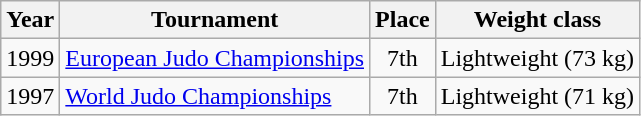<table class=wikitable>
<tr>
<th>Year</th>
<th>Tournament</th>
<th>Place</th>
<th>Weight class</th>
</tr>
<tr>
<td>1999</td>
<td><a href='#'>European Judo Championships</a></td>
<td align="center">7th</td>
<td>Lightweight (73 kg)</td>
</tr>
<tr>
<td>1997</td>
<td><a href='#'>World Judo Championships</a></td>
<td align="center">7th</td>
<td>Lightweight (71 kg)</td>
</tr>
</table>
